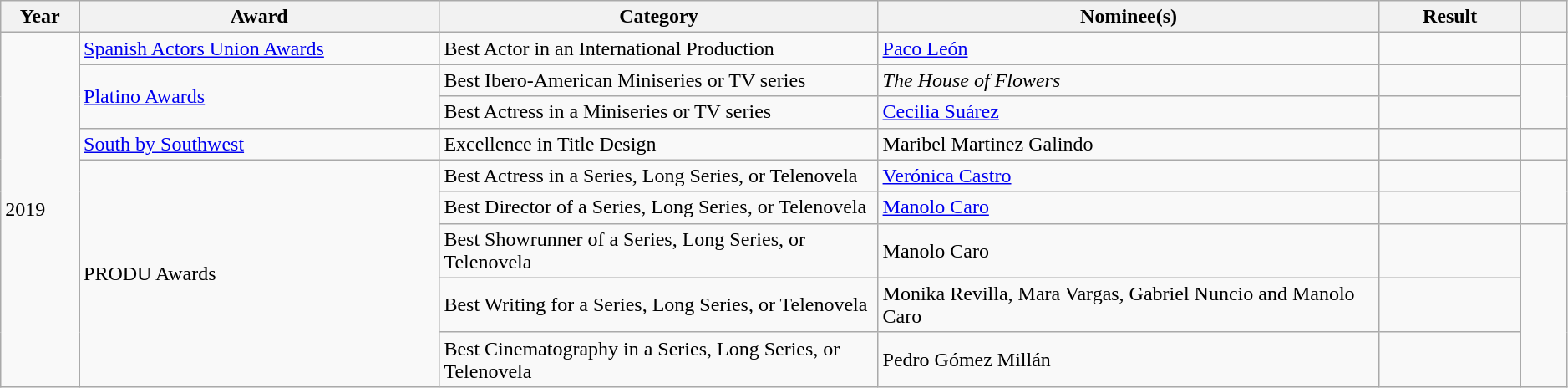<table class="wikitable sortable" style="width:99%;">
<tr style="text-align:center;">
<th style="width:5%;">Year</th>
<th style="width:23%;">Award</th>
<th style="width:28%;">Category</th>
<th style="width:32%;">Nominee(s)</th>
<th style="width:9%;">Result</th>
<th style="width:3%;" class="unsortable"></th>
</tr>
<tr>
<td rowspan="9">2019</td>
<td><a href='#'>Spanish Actors Union Awards</a></td>
<td>Best Actor in an International Production</td>
<td><a href='#'>Paco León</a></td>
<td></td>
<td></td>
</tr>
<tr>
<td rowspan="2"><a href='#'>Platino Awards</a></td>
<td>Best Ibero-American Miniseries or TV series</td>
<td><em>The House of Flowers</em></td>
<td></td>
<td rowspan="2"></td>
</tr>
<tr>
<td>Best Actress in a Miniseries or TV series</td>
<td><a href='#'>Cecilia Suárez</a></td>
<td></td>
</tr>
<tr>
<td><a href='#'>South by Southwest</a></td>
<td>Excellence in Title Design</td>
<td>Maribel Martinez Galindo</td>
<td></td>
<td></td>
</tr>
<tr>
<td rowspan="5">PRODU Awards</td>
<td>Best Actress in a Series, Long Series, or Telenovela</td>
<td><a href='#'>Verónica Castro</a></td>
<td></td>
<td rowspan="2"></td>
</tr>
<tr>
<td>Best Director of a Series, Long Series, or Telenovela</td>
<td><a href='#'>Manolo Caro</a></td>
<td></td>
</tr>
<tr>
<td>Best Showrunner of a Series, Long Series, or Telenovela</td>
<td>Manolo Caro</td>
<td></td>
<td rowspan="3"></td>
</tr>
<tr>
<td>Best Writing for a Series, Long Series, or Telenovela</td>
<td>Monika Revilla, Mara Vargas, Gabriel Nuncio and Manolo Caro</td>
<td></td>
</tr>
<tr>
<td>Best Cinematography in a Series, Long Series, or Telenovela</td>
<td>Pedro Gómez Millán</td>
<td></td>
</tr>
</table>
